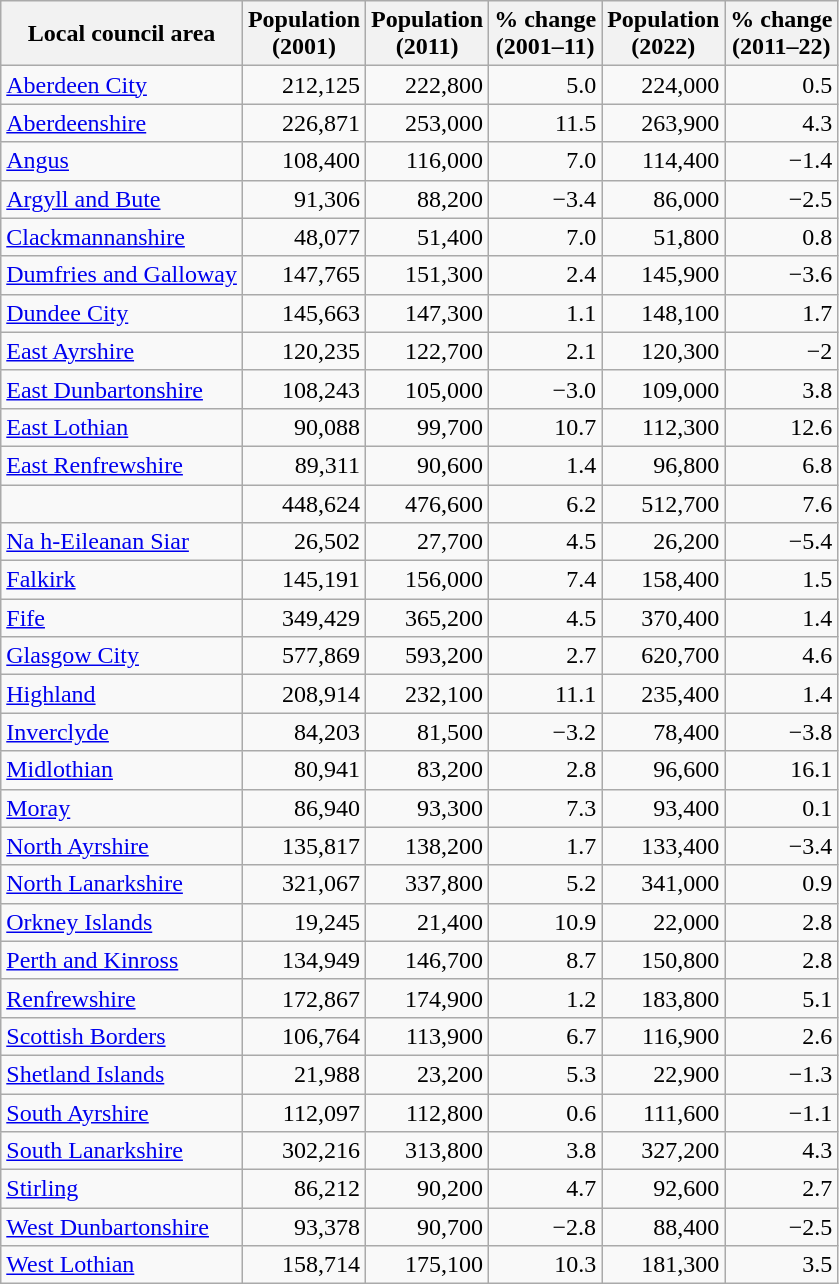<table class="wikitable sortable" style="text-align:right">
<tr>
<th>Local council area</th>
<th>Population<br>(2001)</th>
<th>Population<br>(2011)</th>
<th>% change<br>(2001–11)</th>
<th>Population<br>(2022)</th>
<th>% change<br>(2011–22)</th>
</tr>
<tr>
<td style="text-align:left"><a href='#'>Aberdeen City</a></td>
<td>212,125</td>
<td>222,800</td>
<td>5.0</td>
<td>224,000</td>
<td>0.5</td>
</tr>
<tr>
<td style="text-align:left"><a href='#'>Aberdeenshire</a></td>
<td>226,871</td>
<td>253,000</td>
<td>11.5</td>
<td>263,900</td>
<td>4.3</td>
</tr>
<tr>
<td style="text-align:left"><a href='#'>Angus</a></td>
<td>108,400</td>
<td>116,000</td>
<td>7.0</td>
<td>114,400</td>
<td>−1.4</td>
</tr>
<tr>
<td style="text-align:left"><a href='#'>Argyll and Bute</a></td>
<td>91,306</td>
<td>88,200</td>
<td>−3.4</td>
<td>86,000</td>
<td>−2.5</td>
</tr>
<tr>
<td style="text-align:left"><a href='#'>Clackmannanshire</a></td>
<td>48,077</td>
<td>51,400</td>
<td>7.0</td>
<td>51,800</td>
<td>0.8</td>
</tr>
<tr>
<td style="text-align:left"><a href='#'>Dumfries and Galloway</a></td>
<td>147,765</td>
<td>151,300</td>
<td>2.4</td>
<td>145,900</td>
<td>−3.6</td>
</tr>
<tr>
<td style="text-align:left"><a href='#'>Dundee City</a></td>
<td>145,663</td>
<td>147,300</td>
<td>1.1</td>
<td>148,100</td>
<td>1.7</td>
</tr>
<tr>
<td style="text-align:left"><a href='#'>East Ayrshire</a></td>
<td>120,235</td>
<td>122,700</td>
<td>2.1</td>
<td>120,300</td>
<td>−2</td>
</tr>
<tr>
<td style="text-align:left"><a href='#'>East Dunbartonshire</a></td>
<td>108,243</td>
<td>105,000</td>
<td>−3.0</td>
<td>109,000</td>
<td>3.8</td>
</tr>
<tr>
<td style="text-align:left"><a href='#'>East Lothian</a></td>
<td>90,088</td>
<td>99,700</td>
<td>10.7</td>
<td>112,300</td>
<td>12.6</td>
</tr>
<tr>
<td style="text-align:left"><a href='#'>East Renfrewshire</a></td>
<td>89,311</td>
<td>90,600</td>
<td>1.4</td>
<td>96,800</td>
<td>6.8</td>
</tr>
<tr>
<td style="text-align:left"></td>
<td>448,624</td>
<td>476,600</td>
<td>6.2</td>
<td>512,700</td>
<td>7.6</td>
</tr>
<tr>
<td style="text-align:left"><a href='#'>Na h-Eileanan Siar</a></td>
<td>26,502</td>
<td>27,700</td>
<td>4.5</td>
<td>26,200</td>
<td>−5.4</td>
</tr>
<tr>
<td style="text-align:left"><a href='#'>Falkirk</a></td>
<td>145,191</td>
<td>156,000</td>
<td>7.4</td>
<td>158,400</td>
<td>1.5</td>
</tr>
<tr>
<td style="text-align:left"><a href='#'>Fife</a></td>
<td>349,429</td>
<td>365,200</td>
<td>4.5</td>
<td>370,400</td>
<td>1.4</td>
</tr>
<tr>
<td style="text-align:left"><a href='#'>Glasgow City</a></td>
<td>577,869</td>
<td>593,200</td>
<td>2.7</td>
<td>620,700</td>
<td>4.6</td>
</tr>
<tr>
<td style="text-align:left"><a href='#'>Highland</a></td>
<td>208,914</td>
<td>232,100</td>
<td>11.1</td>
<td>235,400</td>
<td>1.4</td>
</tr>
<tr>
<td style="text-align:left"><a href='#'>Inverclyde</a></td>
<td>84,203</td>
<td>81,500</td>
<td>−3.2</td>
<td>78,400</td>
<td>−3.8</td>
</tr>
<tr>
<td style="text-align:left"><a href='#'>Midlothian</a></td>
<td>80,941</td>
<td>83,200</td>
<td>2.8</td>
<td>96,600</td>
<td>16.1</td>
</tr>
<tr>
<td style="text-align:left"><a href='#'>Moray</a></td>
<td>86,940</td>
<td>93,300</td>
<td>7.3</td>
<td>93,400</td>
<td>0.1</td>
</tr>
<tr>
<td style="text-align:left"><a href='#'>North Ayrshire</a></td>
<td>135,817</td>
<td>138,200</td>
<td>1.7</td>
<td>133,400</td>
<td>−3.4</td>
</tr>
<tr>
<td style="text-align:left"><a href='#'>North Lanarkshire</a></td>
<td>321,067</td>
<td>337,800</td>
<td>5.2</td>
<td>341,000</td>
<td>0.9</td>
</tr>
<tr>
<td style="text-align:left"><a href='#'>Orkney Islands</a></td>
<td>19,245</td>
<td>21,400</td>
<td>10.9</td>
<td>22,000</td>
<td>2.8</td>
</tr>
<tr>
<td style="text-align:left"><a href='#'>Perth and Kinross</a></td>
<td>134,949</td>
<td>146,700</td>
<td>8.7</td>
<td>150,800</td>
<td>2.8</td>
</tr>
<tr>
<td style="text-align:left"><a href='#'>Renfrewshire</a></td>
<td>172,867</td>
<td>174,900</td>
<td>1.2</td>
<td>183,800</td>
<td>5.1</td>
</tr>
<tr>
<td style="text-align:left"><a href='#'>Scottish Borders</a></td>
<td>106,764</td>
<td>113,900</td>
<td>6.7</td>
<td>116,900</td>
<td>2.6</td>
</tr>
<tr>
<td style="text-align:left"><a href='#'>Shetland Islands</a></td>
<td>21,988</td>
<td>23,200</td>
<td>5.3</td>
<td>22,900</td>
<td>−1.3</td>
</tr>
<tr>
<td style="text-align:left"><a href='#'>South Ayrshire</a></td>
<td>112,097</td>
<td>112,800</td>
<td>0.6</td>
<td>111,600</td>
<td>−1.1</td>
</tr>
<tr>
<td style="text-align:left"><a href='#'>South Lanarkshire</a></td>
<td>302,216</td>
<td>313,800</td>
<td>3.8</td>
<td>327,200</td>
<td>4.3</td>
</tr>
<tr>
<td style="text-align:left"><a href='#'>Stirling</a></td>
<td>86,212</td>
<td>90,200</td>
<td>4.7</td>
<td>92,600</td>
<td>2.7</td>
</tr>
<tr>
<td style="text-align:left"><a href='#'>West Dunbartonshire</a></td>
<td>93,378</td>
<td>90,700</td>
<td>−2.8</td>
<td>88,400</td>
<td>−2.5</td>
</tr>
<tr>
<td style="text-align:left"><a href='#'>West Lothian</a></td>
<td>158,714</td>
<td>175,100</td>
<td>10.3</td>
<td>181,300</td>
<td>3.5</td>
</tr>
</table>
